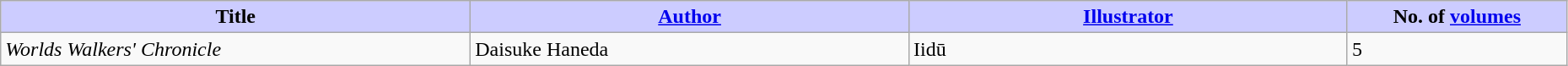<table class="wikitable" style="width: 98%;">
<tr>
<th width=30% style="background:#ccf;">Title</th>
<th width=28% style="background:#ccf;"><a href='#'>Author</a></th>
<th width=28% style="background:#ccf;"><a href='#'>Illustrator</a></th>
<th width=14% style="background:#ccf;">No. of <a href='#'>volumes</a></th>
</tr>
<tr>
<td><em>Worlds Walkers' Chronicle</em></td>
<td>Daisuke Haneda</td>
<td>Iidū</td>
<td>5</td>
</tr>
</table>
